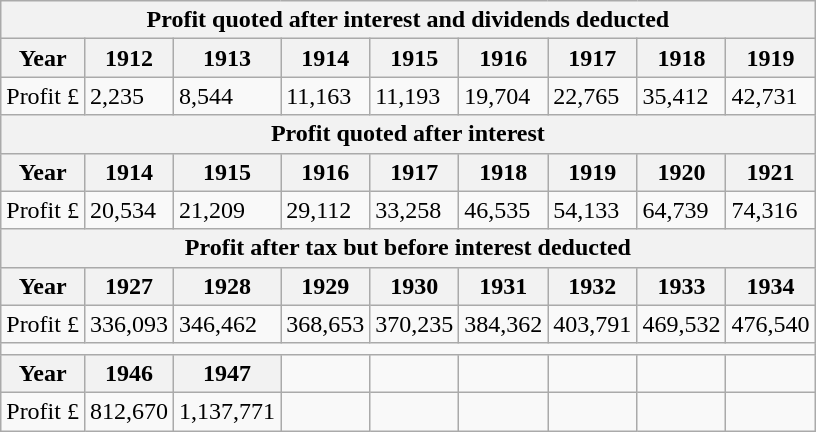<table class="wikitable">
<tr>
<th colspan="9">Profit quoted after interest and dividends deducted</th>
</tr>
<tr>
<th>Year</th>
<th>1912</th>
<th>1913</th>
<th>1914</th>
<th>1915</th>
<th>1916</th>
<th>1917</th>
<th>1918</th>
<th>1919</th>
</tr>
<tr>
<td>Profit £</td>
<td>2,235</td>
<td>8,544</td>
<td>11,163</td>
<td>11,193</td>
<td>19,704</td>
<td>22,765</td>
<td>35,412</td>
<td>42,731</td>
</tr>
<tr>
<th colspan="9">Profit quoted after interest</th>
</tr>
<tr>
<th>Year</th>
<th>1914</th>
<th>1915</th>
<th>1916</th>
<th>1917</th>
<th>1918</th>
<th>1919</th>
<th>1920</th>
<th>1921</th>
</tr>
<tr>
<td>Profit £</td>
<td>20,534</td>
<td>21,209</td>
<td>29,112</td>
<td>33,258</td>
<td>46,535</td>
<td>54,133</td>
<td>64,739</td>
<td>74,316</td>
</tr>
<tr>
<th colspan="9">Profit after tax but before interest deducted</th>
</tr>
<tr>
<th>Year</th>
<th>1927</th>
<th>1928</th>
<th>1929</th>
<th>1930</th>
<th>1931</th>
<th>1932</th>
<th>1933</th>
<th>1934</th>
</tr>
<tr>
<td>Profit £</td>
<td>336,093</td>
<td>346,462</td>
<td>368,653</td>
<td>370,235</td>
<td>384,362</td>
<td>403,791</td>
<td>469,532</td>
<td>476,540</td>
</tr>
<tr>
<td colspan="9"></td>
</tr>
<tr>
<th>Year</th>
<th>1946</th>
<th>1947</th>
<td></td>
<td></td>
<td></td>
<td></td>
<td></td>
<td></td>
</tr>
<tr>
<td>Profit £</td>
<td>812,670</td>
<td>1,137,771</td>
<td></td>
<td></td>
<td></td>
<td></td>
<td></td>
<td></td>
</tr>
</table>
